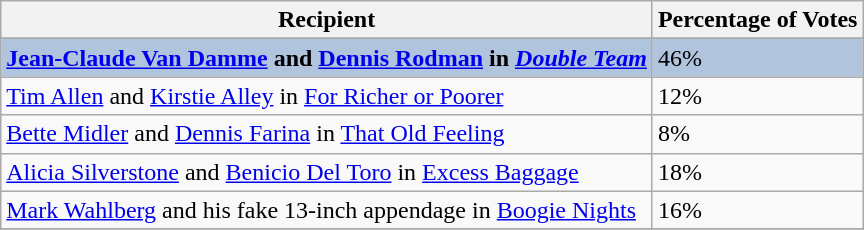<table class="wikitable sortable plainrowheaders">
<tr>
<th>Recipient</th>
<th>Percentage of Votes</th>
</tr>
<tr>
</tr>
<tr style="background:#B0C4DE;">
<td><strong><a href='#'>Jean-Claude Van Damme</a> and <a href='#'>Dennis Rodman</a> in <em><a href='#'>Double Team</a><strong><em></td>
<td></strong>46%<strong></td>
</tr>
<tr>
<td><a href='#'>Tim Allen</a> and <a href='#'>Kirstie Alley</a> in </em><a href='#'>For Richer or Poorer</a><em></td>
<td>12%</td>
</tr>
<tr>
<td><a href='#'>Bette Midler</a> and <a href='#'>Dennis Farina</a> in </em><a href='#'>That Old Feeling</a><em></td>
<td>8%</td>
</tr>
<tr>
<td><a href='#'>Alicia Silverstone</a> and <a href='#'>Benicio Del Toro</a> in </em><a href='#'>Excess Baggage</a><em></td>
<td>18%</td>
</tr>
<tr>
<td><a href='#'>Mark Wahlberg</a> and his fake 13-inch appendage in </em><a href='#'>Boogie Nights</a><em></td>
<td>16%</td>
</tr>
<tr>
</tr>
</table>
